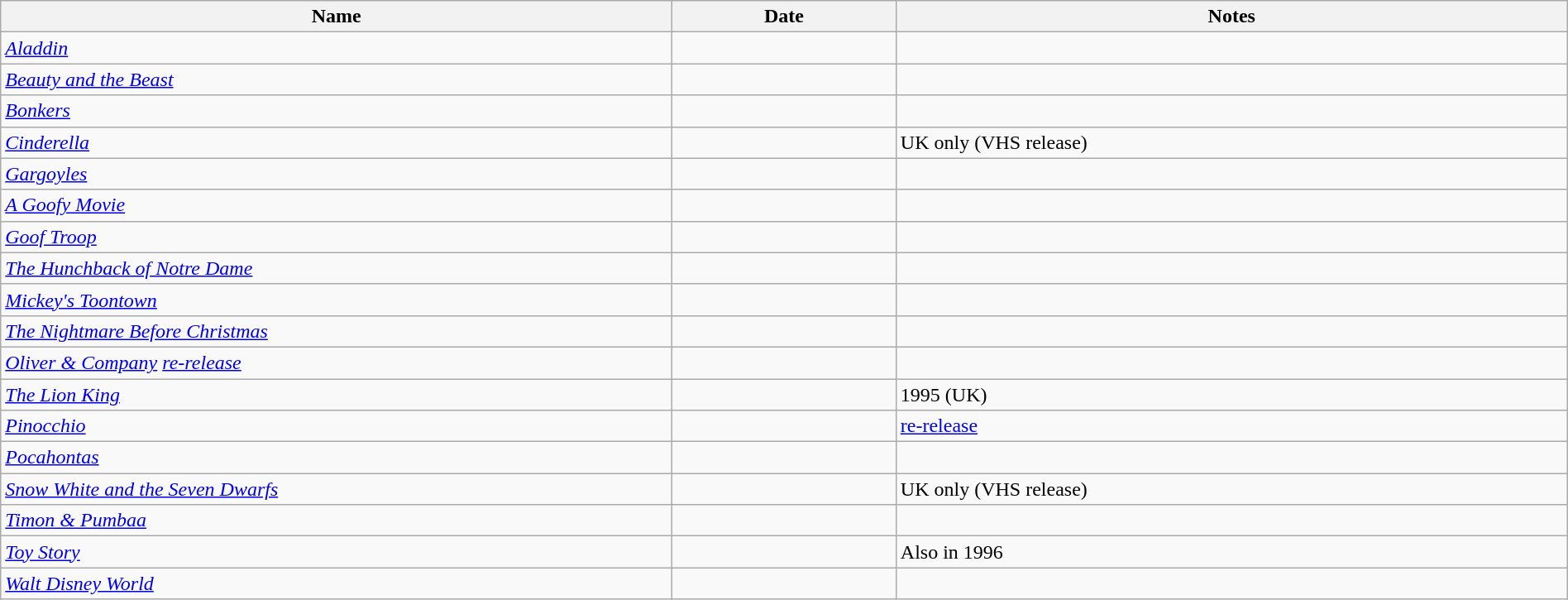<table class="wikitable sortable" style="margin:left; text-align: left; width: 100%;">
<tr>
<th width=30%>Name</th>
<th width=10%>Date</th>
<th width=30% class="unsortable">Notes</th>
</tr>
<tr>
<td style="font-style:italic;"><a href='#'>Aladdin</a></td>
<td style="text-align:center;"></td>
<td></td>
</tr>
<tr>
<td style="font-style:italic;"><a href='#'>Beauty and the Beast</a></td>
<td style="text-align:center;"></td>
<td></td>
</tr>
<tr>
<td style="font-style:italic;"><a href='#'>Bonkers</a></td>
<td style="text-align:center;"></td>
<td></td>
</tr>
<tr>
<td style="font-style:italic;"><a href='#'>Cinderella</a></td>
<td style="text-align:center;"></td>
<td>UK only (VHS release)</td>
</tr>
<tr>
<td style="font-style:italic;"><a href='#'>Gargoyles</a></td>
<td style="text-align:center;"></td>
<td></td>
</tr>
<tr>
<td style="font-style:italic;"><a href='#'>A Goofy Movie</a></td>
<td style="text-align:center;"></td>
<td></td>
</tr>
<tr>
<td style="font-style:italic;"><a href='#'>Goof Troop</a></td>
<td style="text-align:center;"></td>
<td></td>
</tr>
<tr>
<td style="font-style:italic;"><a href='#'>The Hunchback of Notre Dame</a></td>
<td style="text-align:center;"></td>
<td></td>
</tr>
<tr>
<td style="font-style:italic;"><a href='#'>Mickey's Toontown</a></td>
<td style="text-align:center;"></td>
<td></td>
</tr>
<tr>
<td style="font-style:italic;"><a href='#'>The Nightmare Before Christmas</a></td>
<td style="text-align:center;"></td>
<td></td>
</tr>
<tr>
<td style="font-style:italic;"><a href='#'>Oliver & Company</a> <a href='#'>re-release</a></td>
<td style="text-align:center;"></td>
<td></td>
</tr>
<tr>
<td style="font-style:italic;"><a href='#'>The Lion King</a></td>
<td style="text-align:center;"></td>
<td>1995 (UK)</td>
</tr>
<tr>
<td style="font-style:italic;"><a href='#'>Pinocchio</a></td>
<td style="text-align:center;"></td>
<td><a href='#'>re-release</a></td>
</tr>
<tr>
<td style="font-style:italic;"><a href='#'>Pocahontas</a></td>
<td style="text-align:center;"></td>
<td></td>
</tr>
<tr>
<td style="font-style:italic;"><a href='#'>Snow White and the Seven Dwarfs</a></td>
<td style="text-align:center;"></td>
<td>UK only (VHS release)</td>
</tr>
<tr>
<td style="font-style:italic;"><a href='#'>Timon & Pumbaa</a></td>
<td style="text-align:center;"></td>
<td></td>
</tr>
<tr>
<td style="font-style:italic;"><a href='#'>Toy Story</a></td>
<td style="text-align:center;"></td>
<td>Also in 1996</td>
</tr>
<tr>
<td style="font-style:italic;"><a href='#'>Walt Disney World</a></td>
<td style="text-align:center;"></td>
<td></td>
</tr>
</table>
